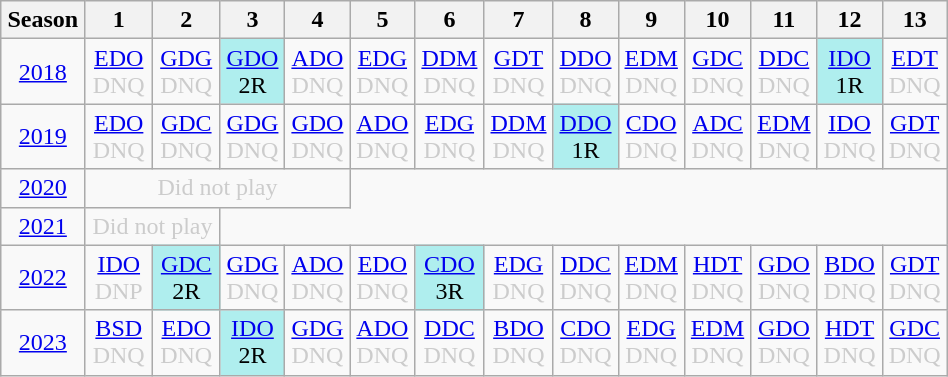<table class="wikitable" style="width:50%; margin:0">
<tr>
<th>Season</th>
<th>1</th>
<th>2</th>
<th>3</th>
<th>4</th>
<th>5</th>
<th>6</th>
<th>7</th>
<th>8</th>
<th>9</th>
<th>10</th>
<th>11</th>
<th>12</th>
<th>13</th>
</tr>
<tr>
<td style="text-align:center;"background:#efefef;"><a href='#'>2018</a></td>
<td style="text-align:center; color:#ccc;"><a href='#'>EDO</a><br>DNQ</td>
<td style="text-align:center; color:#ccc;"><a href='#'>GDG</a><br>DNQ</td>
<td style="text-align:center; background:#afeeee;"><a href='#'>GDO</a><br>2R</td>
<td style="text-align:center; color:#ccc;"><a href='#'>ADO</a><br>DNQ</td>
<td style="text-align:center; color:#ccc;"><a href='#'>EDG</a><br>DNQ</td>
<td style="text-align:center; color:#ccc;"><a href='#'>DDM</a><br>DNQ</td>
<td style="text-align:center; color:#ccc;"><a href='#'>GDT</a><br>DNQ</td>
<td style="text-align:center; color:#ccc;"><a href='#'>DDO</a><br>DNQ</td>
<td style="text-align:center; color:#ccc;"><a href='#'>EDM</a><br>DNQ</td>
<td style="text-align:center; color:#ccc;"><a href='#'>GDC</a><br>DNQ</td>
<td style="text-align:center; color:#ccc;"><a href='#'>DDC</a><br>DNQ</td>
<td style="text-align:center; background:#afeeee;"><a href='#'>IDO</a><br>1R</td>
<td style="text-align:center; color:#ccc;"><a href='#'>EDT</a><br>DNQ</td>
</tr>
<tr>
<td style="text-align:center;"background:#efefef;"><a href='#'>2019</a></td>
<td style="text-align:center; color:#ccc;"><a href='#'>EDO</a><br>DNQ</td>
<td style="text-align:center; color:#ccc;"><a href='#'>GDC</a><br>DNQ</td>
<td style="text-align:center; color:#ccc;"><a href='#'>GDG</a><br>DNQ</td>
<td style="text-align:center; color:#ccc;"><a href='#'>GDO</a><br>DNQ</td>
<td style="text-align:center; color:#ccc;"><a href='#'>ADO</a><br>DNQ</td>
<td style="text-align:center; color:#ccc;"><a href='#'>EDG</a><br>DNQ</td>
<td style="text-align:center; color:#ccc;"><a href='#'>DDM</a><br>DNQ</td>
<td style="text-align:center; background:#afeeee;"><a href='#'>DDO</a><br>1R</td>
<td style="text-align:center; color:#ccc;"><a href='#'>CDO</a><br>DNQ</td>
<td style="text-align:center; color:#ccc;"><a href='#'>ADC</a><br>DNQ</td>
<td style="text-align:center; color:#ccc;"><a href='#'>EDM</a><br>DNQ</td>
<td style="text-align:center; color:#ccc;"><a href='#'>IDO</a><br>DNQ</td>
<td style="text-align:center; color:#ccc;"><a href='#'>GDT</a><br>DNQ</td>
</tr>
<tr>
<td style="text-align:center;"background:#efefef;"><a href='#'>2020</a></td>
<td colspan="4" style="text-align:center; color:#ccc;">Did not play</td>
</tr>
<tr>
<td style="text-align:center;"background:#efefef;"><a href='#'>2021</a></td>
<td colspan="2" style="text-align:center; color:#ccc;">Did not play</td>
</tr>
<tr>
<td style="text-align:center;"background:#efefef;"><a href='#'>2022</a></td>
<td style="text-align:center; color:#ccc;"><a href='#'>IDO</a><br>DNP</td>
<td style="text-align:center; background:#afeeee;"><a href='#'>GDC</a><br>2R</td>
<td style="text-align:center; color:#ccc;"><a href='#'>GDG</a><br>DNQ</td>
<td style="text-align:center; color:#ccc;"><a href='#'>ADO</a><br>DNQ</td>
<td style="text-align:center; color:#ccc;"><a href='#'>EDO</a><br>DNQ</td>
<td style="text-align:center; background:#afeeee;"><a href='#'>CDO</a><br>3R</td>
<td style="text-align:center; color:#ccc;"><a href='#'>EDG</a><br>DNQ</td>
<td style="text-align:center; color:#ccc;"><a href='#'>DDC</a><br>DNQ</td>
<td style="text-align:center; color:#ccc;"><a href='#'>EDM</a><br>DNQ</td>
<td style="text-align:center; color:#ccc;"><a href='#'>HDT</a><br>DNQ</td>
<td style="text-align:center; color:#ccc;"><a href='#'>GDO</a><br>DNQ</td>
<td style="text-align:center; color:#ccc;"><a href='#'>BDO</a><br>DNQ</td>
<td style="text-align:center; color:#ccc;"><a href='#'>GDT</a><br>DNQ</td>
</tr>
<tr>
<td style="text-align:center;"background:#efefef;"><a href='#'>2023</a></td>
<td style="text-align:center; color:#ccc;"><a href='#'>BSD</a><br>DNQ</td>
<td style="text-align:center; color:#ccc;"><a href='#'>EDO</a><br>DNQ</td>
<td style="text-align:center; background:#afeeee;"><a href='#'>IDO</a><br>2R</td>
<td style="text-align:center; color:#ccc;"><a href='#'>GDG</a><br>DNQ</td>
<td style="text-align:center; color:#ccc;"><a href='#'>ADO</a><br>DNQ</td>
<td style="text-align:center; color:#ccc;"><a href='#'>DDC</a><br>DNQ</td>
<td style="text-align:center; color:#ccc;"><a href='#'>BDO</a><br>DNQ</td>
<td style="text-align:center; color:#ccc;"><a href='#'>CDO</a><br>DNQ</td>
<td style="text-align:center; color:#ccc;"><a href='#'>EDG</a><br>DNQ</td>
<td style="text-align:center; color:#ccc;"><a href='#'>EDM</a><br>DNQ</td>
<td style="text-align:center; color:#ccc;"><a href='#'>GDO</a><br>DNQ</td>
<td style="text-align:center; color:#ccc;"><a href='#'>HDT</a><br>DNQ</td>
<td style="text-align:center; color:#ccc;"><a href='#'>GDC</a><br>DNQ</td>
</tr>
</table>
